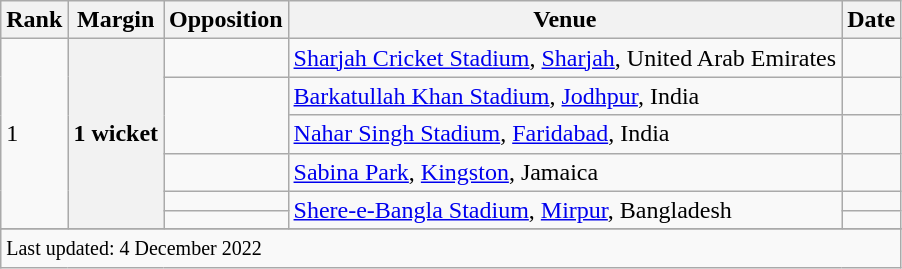<table class="wikitable sortable">
<tr>
<th scope=col>Rank</th>
<th scope=col>Margin</th>
<th scope=col>Opposition</th>
<th scope=col>Venue</th>
<th scope=col>Date</th>
</tr>
<tr>
<td rowspan=6>1</td>
<th scope=row style=text-align:center rowspan=6>1 wicket</th>
<td></td>
<td><a href='#'>Sharjah Cricket Stadium</a>, <a href='#'>Sharjah</a>, United Arab Emirates</td>
<td></td>
</tr>
<tr>
<td rowspan=2></td>
<td><a href='#'>Barkatullah Khan Stadium</a>, <a href='#'>Jodhpur</a>, India</td>
<td></td>
</tr>
<tr>
<td><a href='#'>Nahar Singh Stadium</a>, <a href='#'>Faridabad</a>, India</td>
<td></td>
</tr>
<tr>
<td></td>
<td><a href='#'>Sabina Park</a>, <a href='#'>Kingston</a>, Jamaica</td>
<td></td>
</tr>
<tr>
<td></td>
<td rowspan=2><a href='#'>Shere-e-Bangla Stadium</a>, <a href='#'>Mirpur</a>, Bangladesh</td>
<td></td>
</tr>
<tr>
<td></td>
<td></td>
</tr>
<tr>
</tr>
<tr class=sortbottom>
<td colspan=5><small>Last updated: 4 December 2022</small></td>
</tr>
</table>
